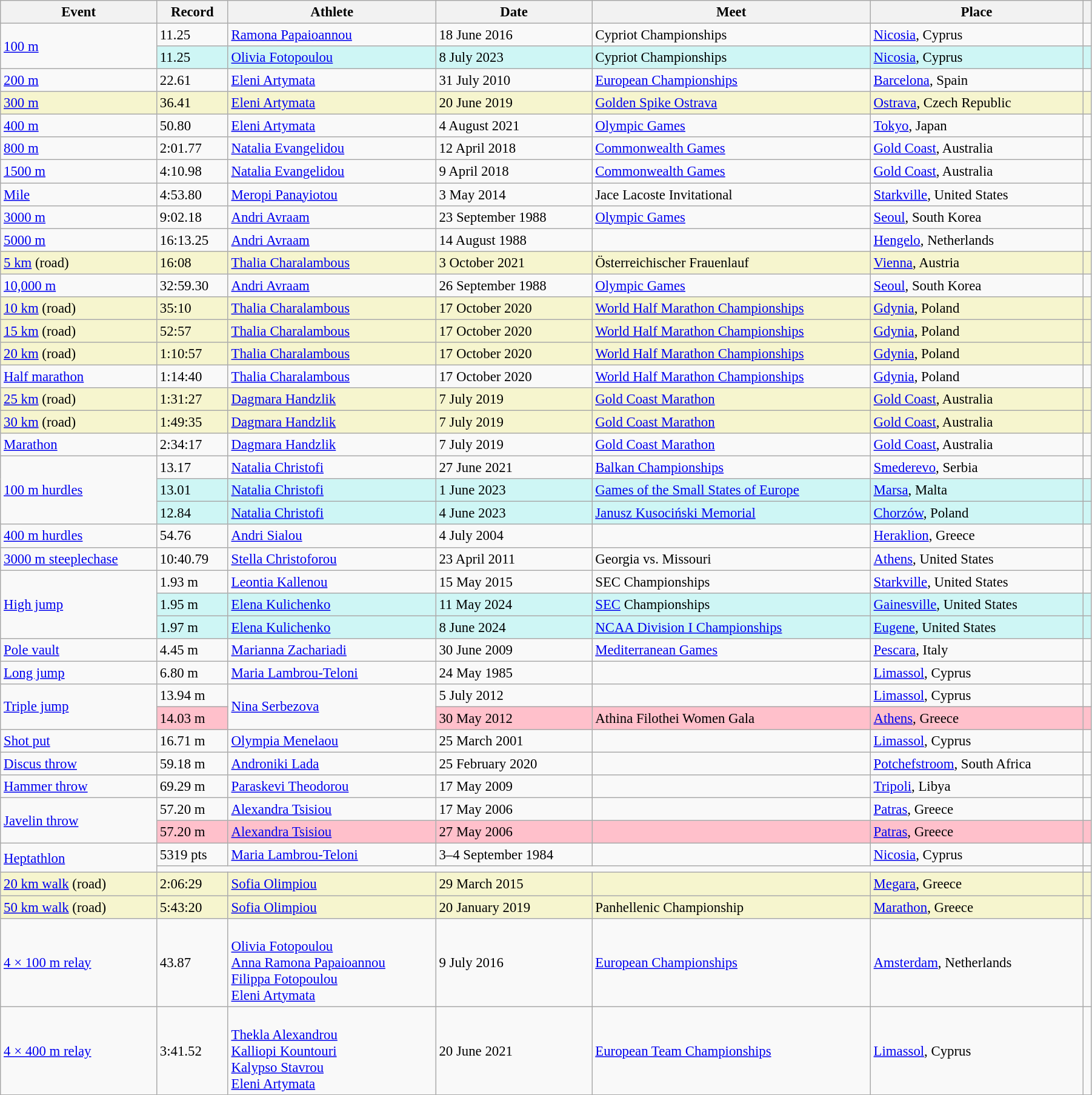<table class="wikitable" style="font-size:95%; width: 95%;">
<tr>
<th>Event</th>
<th>Record</th>
<th>Athlete</th>
<th>Date</th>
<th>Meet</th>
<th>Place</th>
<th></th>
</tr>
<tr>
<td rowspan=2><a href='#'>100 m</a></td>
<td>11.25 </td>
<td><a href='#'>Ramona Papaioannou</a></td>
<td>18 June 2016</td>
<td>Cypriot Championships</td>
<td><a href='#'>Nicosia</a>, Cyprus</td>
<td></td>
</tr>
<tr bgcolor=#CEF6F5>
<td>11.25 </td>
<td><a href='#'>Olivia Fotopoulou</a></td>
<td>8 July 2023</td>
<td>Cypriot Championships</td>
<td><a href='#'>Nicosia</a>, Cyprus</td>
<td></td>
</tr>
<tr>
<td><a href='#'>200 m</a></td>
<td>22.61 </td>
<td><a href='#'>Eleni Artymata</a></td>
<td>31 July 2010</td>
<td><a href='#'>European Championships</a></td>
<td><a href='#'>Barcelona</a>, Spain</td>
<td></td>
</tr>
<tr style="background:#f6F5CE;">
<td><a href='#'>300 m</a></td>
<td>36.41</td>
<td><a href='#'>Eleni Artymata</a></td>
<td>20 June 2019</td>
<td><a href='#'>Golden Spike Ostrava</a></td>
<td><a href='#'>Ostrava</a>, Czech Republic</td>
<td></td>
</tr>
<tr>
<td><a href='#'>400 m</a></td>
<td>50.80</td>
<td><a href='#'>Eleni Artymata</a></td>
<td>4 August 2021</td>
<td><a href='#'>Olympic Games</a></td>
<td><a href='#'>Tokyo</a>, Japan</td>
<td></td>
</tr>
<tr>
<td><a href='#'>800 m</a></td>
<td>2:01.77</td>
<td><a href='#'>Natalia Evangelidou</a></td>
<td>12 April 2018</td>
<td><a href='#'>Commonwealth Games</a></td>
<td><a href='#'>Gold Coast</a>, Australia</td>
<td></td>
</tr>
<tr>
<td><a href='#'>1500 m</a></td>
<td>4:10.98</td>
<td><a href='#'>Natalia Evangelidou</a></td>
<td>9 April 2018</td>
<td><a href='#'>Commonwealth Games</a></td>
<td><a href='#'>Gold Coast</a>, Australia</td>
<td></td>
</tr>
<tr>
<td><a href='#'>Mile</a></td>
<td>4:53.80</td>
<td><a href='#'>Meropi Panayiotou</a></td>
<td>3 May 2014</td>
<td>Jace Lacoste Invitational</td>
<td><a href='#'>Starkville</a>, United States</td>
<td></td>
</tr>
<tr>
<td><a href='#'>3000 m</a></td>
<td>9:02.18</td>
<td><a href='#'>Andri Avraam</a></td>
<td>23 September 1988</td>
<td><a href='#'>Olympic Games</a></td>
<td><a href='#'>Seoul</a>, South Korea</td>
<td></td>
</tr>
<tr>
<td><a href='#'>5000 m</a></td>
<td>16:13.25</td>
<td><a href='#'>Andri Avraam</a></td>
<td>14 August 1988</td>
<td></td>
<td><a href='#'>Hengelo</a>, Netherlands</td>
<td></td>
</tr>
<tr style="background:#f6F5CE;">
<td><a href='#'>5 km</a> (road)</td>
<td>16:08</td>
<td><a href='#'>Thalia Charalambous</a></td>
<td>3 October 2021</td>
<td>Österreichischer Frauenlauf</td>
<td><a href='#'>Vienna</a>, Austria</td>
<td></td>
</tr>
<tr>
<td><a href='#'>10,000 m</a></td>
<td>32:59.30</td>
<td><a href='#'>Andri Avraam</a></td>
<td>26 September 1988</td>
<td><a href='#'>Olympic Games</a></td>
<td><a href='#'>Seoul</a>, South Korea</td>
<td></td>
</tr>
<tr style="background:#f6F5CE;">
<td><a href='#'>10 km</a> (road)</td>
<td>35:10 </td>
<td><a href='#'>Thalia Charalambous</a></td>
<td>17 October 2020</td>
<td><a href='#'>World Half Marathon Championships</a></td>
<td><a href='#'>Gdynia</a>, Poland</td>
<td></td>
</tr>
<tr style="background:#f6F5CE;">
<td><a href='#'>15 km</a> (road)</td>
<td>52:57 </td>
<td><a href='#'>Thalia Charalambous</a></td>
<td>17 October 2020</td>
<td><a href='#'>World Half Marathon Championships</a></td>
<td><a href='#'>Gdynia</a>, Poland</td>
<td></td>
</tr>
<tr style="background:#f6F5CE;">
<td><a href='#'>20 km</a> (road)</td>
<td>1:10:57 </td>
<td><a href='#'>Thalia Charalambous</a></td>
<td>17 October 2020</td>
<td><a href='#'>World Half Marathon Championships</a></td>
<td><a href='#'>Gdynia</a>, Poland</td>
<td></td>
</tr>
<tr>
<td><a href='#'>Half marathon</a></td>
<td>1:14:40 </td>
<td><a href='#'>Thalia Charalambous</a></td>
<td>17 October 2020</td>
<td><a href='#'>World Half Marathon Championships</a></td>
<td><a href='#'>Gdynia</a>, Poland</td>
<td></td>
</tr>
<tr style="background:#f6F5CE;">
<td><a href='#'>25 km</a> (road)</td>
<td>1:31:27</td>
<td><a href='#'>Dagmara Handzlik</a></td>
<td>7 July 2019</td>
<td><a href='#'>Gold Coast Marathon</a></td>
<td><a href='#'>Gold Coast</a>, Australia</td>
<td></td>
</tr>
<tr style="background:#f6F5CE;">
<td><a href='#'>30 km</a> (road)</td>
<td>1:49:35</td>
<td><a href='#'>Dagmara Handzlik</a></td>
<td>7 July 2019</td>
<td><a href='#'>Gold Coast Marathon</a></td>
<td><a href='#'>Gold Coast</a>, Australia</td>
<td></td>
</tr>
<tr>
<td><a href='#'>Marathon</a></td>
<td>2:34:17</td>
<td><a href='#'>Dagmara Handzlik</a></td>
<td>7 July 2019</td>
<td><a href='#'>Gold Coast Marathon</a></td>
<td><a href='#'>Gold Coast</a>, Australia</td>
<td></td>
</tr>
<tr>
<td rowspan=3><a href='#'>100 m hurdles</a></td>
<td>13.17 </td>
<td><a href='#'>Natalia Christofi</a></td>
<td>27 June 2021</td>
<td><a href='#'>Balkan Championships</a></td>
<td><a href='#'>Smederevo</a>, Serbia</td>
<td></td>
</tr>
<tr bgcolor=#CEF6F5>
<td>13.01 </td>
<td><a href='#'>Natalia Christofi</a></td>
<td>1 June 2023</td>
<td><a href='#'>Games of the Small States of Europe</a></td>
<td><a href='#'>Marsa</a>, Malta</td>
<td></td>
</tr>
<tr bgcolor=#CEF6F5>
<td>12.84 </td>
<td><a href='#'>Natalia Christofi</a></td>
<td>4 June 2023</td>
<td><a href='#'>Janusz Kusociński Memorial</a></td>
<td><a href='#'>Chorzów</a>, Poland</td>
<td></td>
</tr>
<tr>
<td><a href='#'>400 m hurdles</a></td>
<td>54.76</td>
<td><a href='#'>Andri Sialou</a></td>
<td>4 July 2004</td>
<td></td>
<td><a href='#'>Heraklion</a>, Greece</td>
<td></td>
</tr>
<tr>
<td><a href='#'>3000 m steeplechase</a></td>
<td>10:40.79</td>
<td><a href='#'>Stella Christoforou</a></td>
<td>23 April 2011</td>
<td>Georgia vs. Missouri</td>
<td><a href='#'>Athens</a>, United States</td>
<td></td>
</tr>
<tr>
<td rowspan=3><a href='#'>High jump</a></td>
<td>1.93 m</td>
<td><a href='#'>Leontia Kallenou</a></td>
<td>15 May 2015</td>
<td>SEC Championships</td>
<td><a href='#'>Starkville</a>, United States</td>
<td></td>
</tr>
<tr bgcolor=#CEF6F5>
<td>1.95 m</td>
<td><a href='#'>Elena Kulichenko</a></td>
<td>11 May 2024</td>
<td><a href='#'>SEC</a> Championships</td>
<td><a href='#'>Gainesville</a>, United States</td>
<td></td>
</tr>
<tr bgcolor=#CEF6F5>
<td>1.97 m</td>
<td><a href='#'>Elena Kulichenko</a></td>
<td>8 June 2024</td>
<td><a href='#'>NCAA Division I Championships</a></td>
<td><a href='#'>Eugene</a>, United States</td>
<td></td>
</tr>
<tr>
<td><a href='#'>Pole vault</a></td>
<td>4.45 m</td>
<td><a href='#'>Marianna Zachariadi</a></td>
<td>30 June 2009</td>
<td><a href='#'>Mediterranean Games</a></td>
<td><a href='#'>Pescara</a>, Italy</td>
<td></td>
</tr>
<tr>
<td><a href='#'>Long jump</a></td>
<td>6.80 m </td>
<td><a href='#'>Maria Lambrou-Teloni</a></td>
<td>24 May 1985</td>
<td></td>
<td><a href='#'>Limassol</a>, Cyprus</td>
<td></td>
</tr>
<tr>
<td rowspan=2><a href='#'>Triple jump</a></td>
<td>13.94 m</td>
<td rowspan=2><a href='#'>Nina Serbezova</a></td>
<td>5 July 2012</td>
<td></td>
<td><a href='#'>Limassol</a>, Cyprus</td>
<td></td>
</tr>
<tr style="background:pink">
<td>14.03 m </td>
<td>30 May 2012</td>
<td>Athina Filothei Women Gala</td>
<td><a href='#'>Athens</a>, Greece</td>
<td></td>
</tr>
<tr>
<td><a href='#'>Shot put</a></td>
<td>16.71 m</td>
<td><a href='#'>Olympia Menelaou</a></td>
<td>25 March 2001</td>
<td></td>
<td><a href='#'>Limassol</a>, Cyprus</td>
<td></td>
</tr>
<tr>
<td><a href='#'>Discus throw</a></td>
<td>59.18 m </td>
<td><a href='#'>Androniki Lada</a></td>
<td>25 February 2020</td>
<td></td>
<td><a href='#'>Potchefstroom</a>, South Africa</td>
<td></td>
</tr>
<tr>
<td><a href='#'>Hammer throw</a></td>
<td>69.29 m</td>
<td><a href='#'>Paraskevi Theodorou</a></td>
<td>17 May 2009</td>
<td></td>
<td><a href='#'>Tripoli</a>, Libya</td>
<td></td>
</tr>
<tr>
<td rowspan=2><a href='#'>Javelin throw</a></td>
<td>57.20 m</td>
<td><a href='#'>Alexandra Tsisiou</a></td>
<td>17 May 2006</td>
<td></td>
<td><a href='#'>Patras</a>, Greece</td>
<td></td>
</tr>
<tr style="background:pink">
<td>57.20 m</td>
<td><a href='#'>Alexandra Tsisiou</a></td>
<td>27 May 2006</td>
<td></td>
<td><a href='#'>Patras</a>, Greece</td>
<td></td>
</tr>
<tr>
<td rowspan=2><a href='#'>Heptathlon</a></td>
<td>5319 pts </td>
<td><a href='#'>Maria Lambrou-Teloni</a></td>
<td>3–4 September 1984</td>
<td></td>
<td><a href='#'>Nicosia</a>, Cyprus</td>
<td></td>
</tr>
<tr>
<td colspan=5></td>
<td></td>
</tr>
<tr style="background:#f6F5CE;">
<td><a href='#'>20 km walk</a> (road)</td>
<td>2:06:29</td>
<td><a href='#'>Sofia Olimpiou</a></td>
<td>29 March 2015</td>
<td></td>
<td><a href='#'>Megara</a>, Greece</td>
<td></td>
</tr>
<tr style="background:#f6F5CE;">
<td><a href='#'>50 km walk</a> (road)</td>
<td>5:43:20</td>
<td><a href='#'>Sofia Olimpiou</a></td>
<td>20 January 2019</td>
<td>Panhellenic Championship</td>
<td><a href='#'>Marathon</a>, Greece</td>
<td></td>
</tr>
<tr>
<td><a href='#'>4 × 100 m relay</a></td>
<td>43.87</td>
<td><br><a href='#'>Olivia Fotopoulou</a><br><a href='#'>Anna Ramona Papaioannou</a><br><a href='#'>Filippa Fotopoulou</a><br><a href='#'>Eleni Artymata</a></td>
<td>9 July 2016</td>
<td><a href='#'>European Championships</a></td>
<td><a href='#'>Amsterdam</a>, Netherlands</td>
<td></td>
</tr>
<tr>
<td><a href='#'>4 × 400 m relay</a></td>
<td>3:41.52</td>
<td><br><a href='#'>Thekla Alexandrou</a><br><a href='#'>Kalliopi Kountouri</a><br><a href='#'>Kalypso Stavrou</a><br><a href='#'>Eleni Artymata</a></td>
<td>20 June 2021</td>
<td><a href='#'>European Team Championships</a></td>
<td><a href='#'>Limassol</a>, Cyprus</td>
<td></td>
</tr>
</table>
